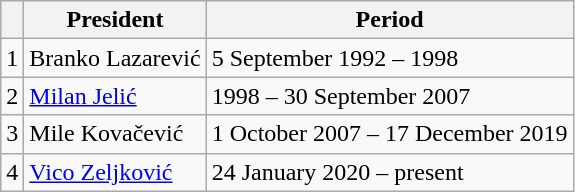<table class="wikitable" style="text-align: left">
<tr>
<th></th>
<th>President</th>
<th>Period</th>
</tr>
<tr>
<td>1</td>
<td>Branko Lazarević</td>
<td>5 September 1992 – 1998</td>
</tr>
<tr>
<td>2</td>
<td><a href='#'>Milan Jelić</a></td>
<td>1998 – 30 September 2007</td>
</tr>
<tr>
<td>3</td>
<td>Mile Kovačević</td>
<td>1 October 2007 – 17 December 2019</td>
</tr>
<tr>
<td>4</td>
<td><a href='#'>Vico Zeljković</a></td>
<td>24 January 2020 – present</td>
</tr>
</table>
